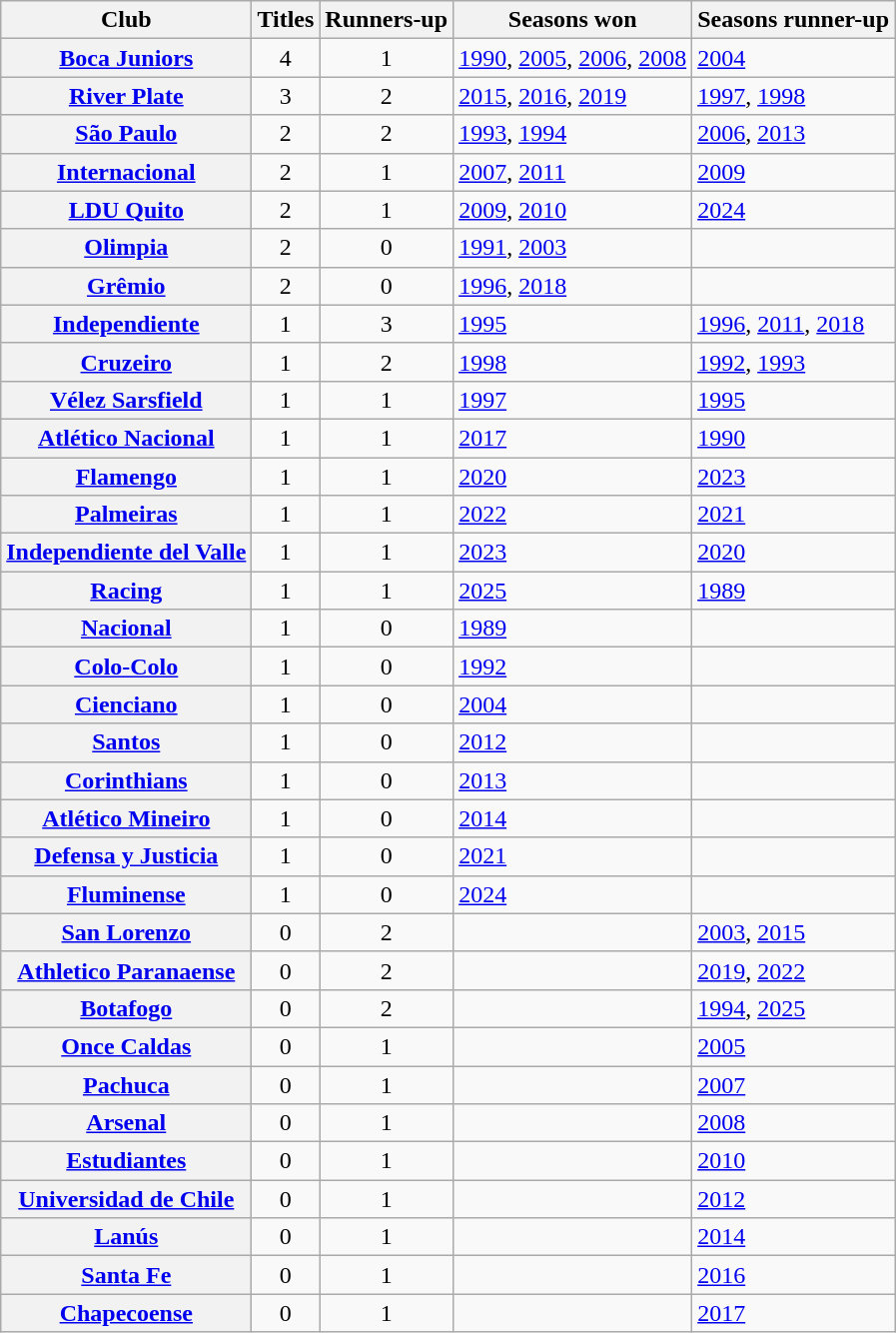<table class="wikitable sortable plainrowheaders">
<tr>
<th scope=col>Club</th>
<th scope=col>Titles</th>
<th scope=col>Runners-up</th>
<th scope=col>Seasons won</th>
<th scope=col>Seasons runner-up</th>
</tr>
<tr>
<th scope=row> <a href='#'>Boca Juniors</a></th>
<td align=center>4</td>
<td align=center>1</td>
<td><a href='#'>1990</a>, <a href='#'>2005</a>, <a href='#'>2006</a>, <a href='#'>2008</a></td>
<td><a href='#'>2004</a></td>
</tr>
<tr>
<th scope=row> <a href='#'>River Plate</a></th>
<td align=center>3</td>
<td align=center>2</td>
<td><a href='#'>2015</a>, <a href='#'>2016</a>, <a href='#'>2019</a></td>
<td><a href='#'>1997</a>, <a href='#'>1998</a></td>
</tr>
<tr>
<th scope=row> <a href='#'>São Paulo</a></th>
<td align=center>2</td>
<td align=center>2</td>
<td><a href='#'>1993</a>, <a href='#'>1994</a></td>
<td><a href='#'>2006</a>, <a href='#'>2013</a></td>
</tr>
<tr>
<th scope=row> <a href='#'>Internacional</a></th>
<td align=center>2</td>
<td align=center>1</td>
<td><a href='#'>2007</a>, <a href='#'>2011</a></td>
<td><a href='#'>2009</a></td>
</tr>
<tr>
<th scope=row> <a href='#'>LDU Quito</a></th>
<td align=center>2</td>
<td align=center>1</td>
<td><a href='#'>2009</a>, <a href='#'>2010</a></td>
<td><a href='#'>2024</a></td>
</tr>
<tr>
<th scope=row> <a href='#'>Olimpia</a></th>
<td align=center>2</td>
<td align=center>0</td>
<td><a href='#'>1991</a>, <a href='#'>2003</a></td>
<td></td>
</tr>
<tr>
<th scope=row> <a href='#'>Grêmio</a></th>
<td align=center>2</td>
<td align=center>0</td>
<td><a href='#'>1996</a>, <a href='#'>2018</a></td>
<td></td>
</tr>
<tr>
<th scope=row> <a href='#'>Independiente</a></th>
<td align=center>1</td>
<td align=center>3</td>
<td><a href='#'>1995</a></td>
<td><a href='#'>1996</a>, <a href='#'>2011</a>, <a href='#'>2018</a></td>
</tr>
<tr>
<th scope=row> <a href='#'>Cruzeiro</a></th>
<td align=center>1</td>
<td align=center>2</td>
<td><a href='#'>1998</a></td>
<td><a href='#'>1992</a>, <a href='#'>1993</a></td>
</tr>
<tr>
<th scope=row> <a href='#'>Vélez Sarsfield</a></th>
<td align=center>1</td>
<td align=center>1</td>
<td><a href='#'>1997</a></td>
<td><a href='#'>1995</a></td>
</tr>
<tr>
<th scope=row> <a href='#'>Atlético Nacional</a></th>
<td align=center>1</td>
<td align=center>1</td>
<td><a href='#'>2017</a></td>
<td><a href='#'>1990</a></td>
</tr>
<tr>
<th scope=row> <a href='#'>Flamengo</a></th>
<td align=center>1</td>
<td align=center>1</td>
<td><a href='#'>2020</a></td>
<td><a href='#'>2023</a></td>
</tr>
<tr>
<th scope=row> <a href='#'>Palmeiras</a></th>
<td align=center>1</td>
<td align=center>1</td>
<td><a href='#'>2022</a></td>
<td><a href='#'>2021</a></td>
</tr>
<tr>
<th scope=row> <a href='#'>Independiente del Valle</a></th>
<td align=center>1</td>
<td align=center>1</td>
<td><a href='#'>2023</a></td>
<td><a href='#'>2020</a></td>
</tr>
<tr>
<th scope=row> <a href='#'>Racing</a></th>
<td align=center>1</td>
<td align=center>1</td>
<td><a href='#'>2025</a></td>
<td><a href='#'>1989</a></td>
</tr>
<tr>
<th scope=row> <a href='#'>Nacional</a></th>
<td align=center>1</td>
<td align=center>0</td>
<td><a href='#'>1989</a></td>
<td></td>
</tr>
<tr>
<th scope=row> <a href='#'>Colo-Colo</a></th>
<td align=center>1</td>
<td align=center>0</td>
<td><a href='#'>1992</a></td>
<td></td>
</tr>
<tr>
<th scope=row> <a href='#'>Cienciano</a></th>
<td align=center>1</td>
<td align=center>0</td>
<td><a href='#'>2004</a></td>
<td></td>
</tr>
<tr>
<th scope=row> <a href='#'>Santos</a></th>
<td align=center>1</td>
<td align=center>0</td>
<td><a href='#'>2012</a></td>
<td></td>
</tr>
<tr>
<th scope=row> <a href='#'>Corinthians</a></th>
<td align=center>1</td>
<td align=center>0</td>
<td><a href='#'>2013</a></td>
<td></td>
</tr>
<tr>
<th scope=row> <a href='#'>Atlético Mineiro</a></th>
<td align=center>1</td>
<td align=center>0</td>
<td><a href='#'>2014</a></td>
<td></td>
</tr>
<tr>
<th scope=row> <a href='#'>Defensa y Justicia</a></th>
<td align=center>1</td>
<td align=center>0</td>
<td><a href='#'>2021</a></td>
<td></td>
</tr>
<tr>
<th scope=row> <a href='#'>Fluminense</a></th>
<td align=center>1</td>
<td align=center>0</td>
<td><a href='#'>2024</a></td>
<td></td>
</tr>
<tr>
<th scope=row> <a href='#'>San Lorenzo</a></th>
<td align=center>0</td>
<td align=center>2</td>
<td></td>
<td><a href='#'>2003</a>, <a href='#'>2015</a></td>
</tr>
<tr>
<th scope=row> <a href='#'>Athletico Paranaense</a></th>
<td align=center>0</td>
<td align=center>2</td>
<td></td>
<td><a href='#'>2019</a>, <a href='#'>2022</a></td>
</tr>
<tr>
<th scope=row> <a href='#'>Botafogo</a></th>
<td align=center>0</td>
<td align=center>2</td>
<td></td>
<td><a href='#'>1994</a>, <a href='#'>2025</a></td>
</tr>
<tr>
<th scope=row> <a href='#'>Once Caldas</a></th>
<td align=center>0</td>
<td align=center>1</td>
<td></td>
<td><a href='#'>2005</a></td>
</tr>
<tr>
<th scope=row> <a href='#'>Pachuca</a></th>
<td align=center>0</td>
<td align=center>1</td>
<td></td>
<td><a href='#'>2007</a></td>
</tr>
<tr>
<th scope=row> <a href='#'>Arsenal</a></th>
<td align=center>0</td>
<td align=center>1</td>
<td></td>
<td><a href='#'>2008</a></td>
</tr>
<tr>
<th scope=row> <a href='#'>Estudiantes</a></th>
<td align=center>0</td>
<td align=center>1</td>
<td></td>
<td><a href='#'>2010</a></td>
</tr>
<tr>
<th scope=row> <a href='#'>Universidad de Chile</a></th>
<td align=center>0</td>
<td align=center>1</td>
<td></td>
<td><a href='#'>2012</a></td>
</tr>
<tr>
<th scope=row> <a href='#'>Lanús</a></th>
<td align=center>0</td>
<td align=center>1</td>
<td></td>
<td><a href='#'>2014</a></td>
</tr>
<tr>
<th scope=row> <a href='#'>Santa Fe</a></th>
<td align=center>0</td>
<td align=center>1</td>
<td></td>
<td><a href='#'>2016</a></td>
</tr>
<tr>
<th scope=row> <a href='#'>Chapecoense</a></th>
<td align=center>0</td>
<td align=center>1</td>
<td></td>
<td><a href='#'>2017</a></td>
</tr>
</table>
